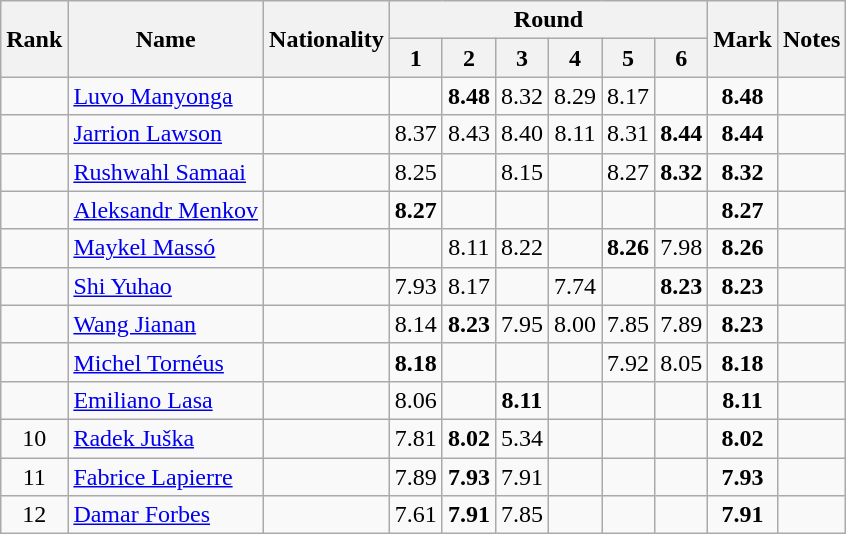<table class="wikitable sortable" style="text-align:center">
<tr>
<th rowspan=2>Rank</th>
<th rowspan=2>Name</th>
<th rowspan=2>Nationality</th>
<th colspan=6>Round</th>
<th rowspan=2>Mark</th>
<th rowspan=2>Notes</th>
</tr>
<tr>
<th>1</th>
<th>2</th>
<th>3</th>
<th>4</th>
<th>5</th>
<th>6</th>
</tr>
<tr>
<td></td>
<td align=left><a href='#'>Luvo Manyonga</a></td>
<td align=left></td>
<td></td>
<td><strong>8.48</strong></td>
<td>8.32</td>
<td>8.29</td>
<td>8.17</td>
<td></td>
<td><strong>8.48</strong></td>
<td></td>
</tr>
<tr>
<td></td>
<td align=left><a href='#'>Jarrion Lawson</a></td>
<td align=left></td>
<td>8.37</td>
<td>8.43</td>
<td>8.40</td>
<td>8.11</td>
<td>8.31</td>
<td><strong>8.44</strong></td>
<td><strong>8.44</strong></td>
<td></td>
</tr>
<tr>
<td></td>
<td align=left><a href='#'>Rushwahl Samaai</a></td>
<td align=left></td>
<td>8.25</td>
<td></td>
<td>8.15</td>
<td></td>
<td>8.27</td>
<td><strong>8.32</strong></td>
<td><strong>8.32</strong></td>
<td></td>
</tr>
<tr>
<td></td>
<td align=left><a href='#'>Aleksandr Menkov</a></td>
<td align=left></td>
<td><strong>8.27</strong></td>
<td></td>
<td></td>
<td></td>
<td></td>
<td></td>
<td><strong>8.27</strong></td>
<td></td>
</tr>
<tr>
<td></td>
<td align=left><a href='#'>Maykel Massó</a></td>
<td align=left></td>
<td></td>
<td>8.11</td>
<td>8.22</td>
<td></td>
<td><strong>8.26</strong></td>
<td>7.98</td>
<td><strong>8.26</strong></td>
<td></td>
</tr>
<tr>
<td></td>
<td align=left><a href='#'>Shi Yuhao</a></td>
<td align=left></td>
<td>7.93</td>
<td>8.17</td>
<td></td>
<td>7.74</td>
<td></td>
<td><strong>8.23</strong></td>
<td><strong>8.23</strong></td>
<td></td>
</tr>
<tr>
<td></td>
<td align=left><a href='#'>Wang Jianan</a></td>
<td align=left></td>
<td>8.14</td>
<td><strong>8.23</strong></td>
<td>7.95</td>
<td>8.00</td>
<td>7.85</td>
<td>7.89</td>
<td><strong>8.23</strong></td>
<td></td>
</tr>
<tr>
<td></td>
<td align=left><a href='#'>Michel Tornéus</a></td>
<td align=left></td>
<td><strong>8.18</strong></td>
<td></td>
<td></td>
<td></td>
<td>7.92</td>
<td>8.05</td>
<td><strong>8.18</strong></td>
<td></td>
</tr>
<tr>
<td></td>
<td align=left><a href='#'>Emiliano Lasa</a></td>
<td align=left></td>
<td>8.06</td>
<td></td>
<td><strong>8.11</strong></td>
<td></td>
<td></td>
<td></td>
<td><strong>8.11</strong></td>
<td></td>
</tr>
<tr>
<td>10</td>
<td align=left><a href='#'>Radek Juška</a></td>
<td align=left></td>
<td>7.81</td>
<td><strong>8.02</strong></td>
<td>5.34</td>
<td></td>
<td></td>
<td></td>
<td><strong>8.02</strong></td>
<td></td>
</tr>
<tr>
<td>11</td>
<td align=left><a href='#'>Fabrice Lapierre</a></td>
<td align=left></td>
<td>7.89</td>
<td><strong>7.93</strong></td>
<td>7.91</td>
<td></td>
<td></td>
<td></td>
<td><strong>7.93</strong></td>
<td></td>
</tr>
<tr>
<td>12</td>
<td align=left><a href='#'>Damar Forbes</a></td>
<td align=left></td>
<td>7.61</td>
<td><strong>7.91</strong></td>
<td>7.85</td>
<td></td>
<td></td>
<td></td>
<td><strong>7.91</strong></td>
<td></td>
</tr>
</table>
